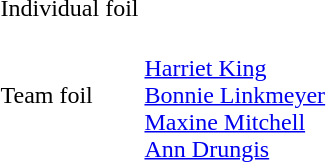<table>
<tr>
<td>Individual foil <br></td>
<td></td>
<td></td>
<td></td>
</tr>
<tr>
<td>Team foil <br></td>
<td><br><a href='#'>Harriet King</a><br><a href='#'>Bonnie Linkmeyer</a><br><a href='#'>Maxine Mitchell</a><br><a href='#'>Ann Drungis</a></td>
<td></td>
<td></td>
</tr>
</table>
